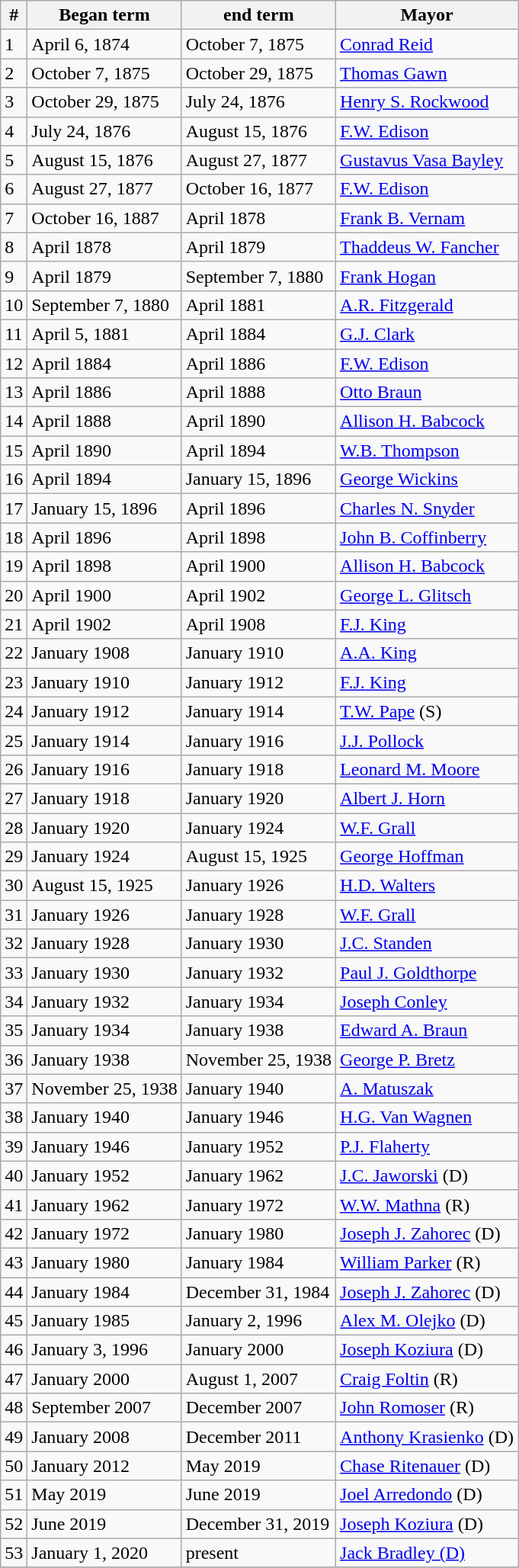<table class="wikitable sortable">
<tr>
<th>#</th>
<th>Began term</th>
<th>end term</th>
<th>Mayor</th>
</tr>
<tr>
<td>1</td>
<td>April 6, 1874</td>
<td>October 7, 1875</td>
<td><a href='#'>Conrad Reid</a></td>
</tr>
<tr>
<td>2</td>
<td>October 7, 1875</td>
<td>October 29, 1875</td>
<td><a href='#'>Thomas Gawn</a></td>
</tr>
<tr>
<td>3</td>
<td>October 29, 1875</td>
<td>July 24, 1876</td>
<td><a href='#'>Henry S. Rockwood</a></td>
</tr>
<tr>
<td>4</td>
<td>July 24, 1876</td>
<td>August 15, 1876</td>
<td><a href='#'>F.W. Edison</a></td>
</tr>
<tr>
<td>5</td>
<td>August 15, 1876</td>
<td>August 27, 1877</td>
<td><a href='#'>Gustavus Vasa Bayley</a></td>
</tr>
<tr>
<td>6</td>
<td>August 27, 1877</td>
<td>October 16, 1877</td>
<td><a href='#'>F.W. Edison</a></td>
</tr>
<tr>
<td>7</td>
<td>October 16, 1887</td>
<td>April 1878</td>
<td><a href='#'>Frank B. Vernam</a></td>
</tr>
<tr>
<td>8</td>
<td>April 1878</td>
<td>April 1879</td>
<td><a href='#'>Thaddeus W. Fancher</a></td>
</tr>
<tr>
<td>9</td>
<td>April 1879</td>
<td>September 7, 1880</td>
<td><a href='#'>Frank Hogan</a></td>
</tr>
<tr>
<td>10</td>
<td>September 7, 1880</td>
<td>April 1881</td>
<td><a href='#'>A.R. Fitzgerald</a></td>
</tr>
<tr>
<td>11</td>
<td>April 5, 1881</td>
<td>April 1884</td>
<td><a href='#'>G.J. Clark</a></td>
</tr>
<tr>
<td>12</td>
<td>April 1884</td>
<td>April 1886</td>
<td><a href='#'>F.W. Edison</a></td>
</tr>
<tr>
<td>13</td>
<td>April 1886</td>
<td>April 1888</td>
<td><a href='#'>Otto Braun</a></td>
</tr>
<tr>
<td>14</td>
<td>April 1888</td>
<td>April 1890</td>
<td><a href='#'>Allison H. Babcock</a></td>
</tr>
<tr>
<td>15</td>
<td>April 1890</td>
<td>April 1894</td>
<td><a href='#'>W.B. Thompson</a></td>
</tr>
<tr>
<td>16</td>
<td>April 1894</td>
<td>January 15, 1896</td>
<td><a href='#'>George Wickins</a></td>
</tr>
<tr>
<td>17</td>
<td>January 15, 1896</td>
<td>April 1896</td>
<td><a href='#'>Charles N. Snyder</a></td>
</tr>
<tr>
<td>18</td>
<td>April 1896</td>
<td>April 1898</td>
<td><a href='#'>John B. Coffinberry</a></td>
</tr>
<tr>
<td>19</td>
<td>April 1898</td>
<td>April 1900</td>
<td><a href='#'>Allison H. Babcock</a></td>
</tr>
<tr>
<td>20</td>
<td>April 1900</td>
<td>April 1902</td>
<td><a href='#'>George L. Glitsch</a></td>
</tr>
<tr>
<td>21</td>
<td>April 1902</td>
<td>April 1908</td>
<td><a href='#'>F.J. King</a></td>
</tr>
<tr>
<td>22</td>
<td>January 1908</td>
<td>January 1910</td>
<td><a href='#'>A.A. King</a></td>
</tr>
<tr>
<td>23</td>
<td>January 1910</td>
<td>January 1912</td>
<td><a href='#'>F.J. King</a></td>
</tr>
<tr>
<td>24</td>
<td>January 1912</td>
<td>January 1914</td>
<td><a href='#'>T.W. Pape</a> (S)</td>
</tr>
<tr>
<td>25</td>
<td>January 1914</td>
<td>January 1916</td>
<td><a href='#'>J.J. Pollock</a></td>
</tr>
<tr>
<td>26</td>
<td>January 1916</td>
<td>January 1918</td>
<td><a href='#'>Leonard M. Moore</a></td>
</tr>
<tr>
<td>27</td>
<td>January 1918</td>
<td>January 1920</td>
<td><a href='#'>Albert J. Horn</a></td>
</tr>
<tr>
<td>28</td>
<td>January 1920</td>
<td>January 1924</td>
<td><a href='#'>W.F. Grall</a></td>
</tr>
<tr>
<td>29</td>
<td>January 1924</td>
<td>August 15, 1925</td>
<td><a href='#'>George Hoffman</a></td>
</tr>
<tr>
<td>30</td>
<td>August 15, 1925</td>
<td>January 1926</td>
<td><a href='#'>H.D. Walters</a></td>
</tr>
<tr>
<td>31</td>
<td>January 1926</td>
<td>January 1928</td>
<td><a href='#'>W.F. Grall</a></td>
</tr>
<tr>
<td>32</td>
<td>January 1928</td>
<td>January 1930</td>
<td><a href='#'>J.C. Standen</a></td>
</tr>
<tr>
<td>33</td>
<td>January 1930</td>
<td>January 1932</td>
<td><a href='#'>Paul J. Goldthorpe</a></td>
</tr>
<tr>
<td>34</td>
<td>January 1932</td>
<td>January 1934</td>
<td><a href='#'>Joseph Conley</a></td>
</tr>
<tr>
<td>35</td>
<td>January 1934</td>
<td>January 1938</td>
<td><a href='#'>Edward A. Braun</a></td>
</tr>
<tr>
<td>36</td>
<td>January 1938</td>
<td>November 25, 1938</td>
<td><a href='#'>George P. Bretz</a></td>
</tr>
<tr>
<td>37</td>
<td>November 25, 1938</td>
<td>January 1940</td>
<td><a href='#'>A. Matuszak</a></td>
</tr>
<tr>
<td>38</td>
<td>January 1940</td>
<td>January 1946</td>
<td><a href='#'>H.G. Van Wagnen</a></td>
</tr>
<tr>
<td>39</td>
<td>January 1946</td>
<td>January 1952</td>
<td><a href='#'>P.J. Flaherty</a></td>
</tr>
<tr>
<td>40</td>
<td>January 1952</td>
<td>January 1962</td>
<td><a href='#'>J.C. Jaworski</a> (D)</td>
</tr>
<tr>
<td>41</td>
<td>January 1962</td>
<td>January 1972</td>
<td><a href='#'>W.W. Mathna</a> (R)</td>
</tr>
<tr>
<td>42</td>
<td>January 1972</td>
<td>January 1980</td>
<td><a href='#'>Joseph J. Zahorec</a> (D)</td>
</tr>
<tr>
<td>43</td>
<td>January 1980</td>
<td>January 1984</td>
<td><a href='#'>William Parker</a> (R)</td>
</tr>
<tr>
<td>44</td>
<td>January 1984</td>
<td>December 31, 1984</td>
<td><a href='#'>Joseph J. Zahorec</a> (D)</td>
</tr>
<tr>
<td>45</td>
<td>January 1985</td>
<td>January 2, 1996</td>
<td><a href='#'>Alex M. Olejko</a> (D)</td>
</tr>
<tr>
<td>46</td>
<td>January 3, 1996</td>
<td>January 2000</td>
<td><a href='#'>Joseph Koziura</a> (D)</td>
</tr>
<tr>
<td>47</td>
<td>January 2000</td>
<td>August 1, 2007</td>
<td><a href='#'>Craig Foltin</a> (R)</td>
</tr>
<tr>
<td>48</td>
<td>September 2007</td>
<td>December 2007</td>
<td><a href='#'>John Romoser</a> (R)</td>
</tr>
<tr>
<td>49</td>
<td>January 2008</td>
<td>December 2011</td>
<td><a href='#'>Anthony Krasienko</a> (D)</td>
</tr>
<tr>
<td>50</td>
<td>January 2012</td>
<td>May 2019</td>
<td><a href='#'>Chase Ritenauer</a> (D)</td>
</tr>
<tr>
<td>51</td>
<td>May 2019</td>
<td>June 2019</td>
<td><a href='#'>Joel Arredondo</a> (D)</td>
</tr>
<tr>
<td>52</td>
<td>June 2019</td>
<td>December 31, 2019</td>
<td><a href='#'>Joseph Koziura</a> (D)</td>
</tr>
<tr>
<td>53</td>
<td>January 1, 2020</td>
<td>present</td>
<td><a href='#'>Jack Bradley (D)</a></td>
</tr>
<tr>
</tr>
</table>
